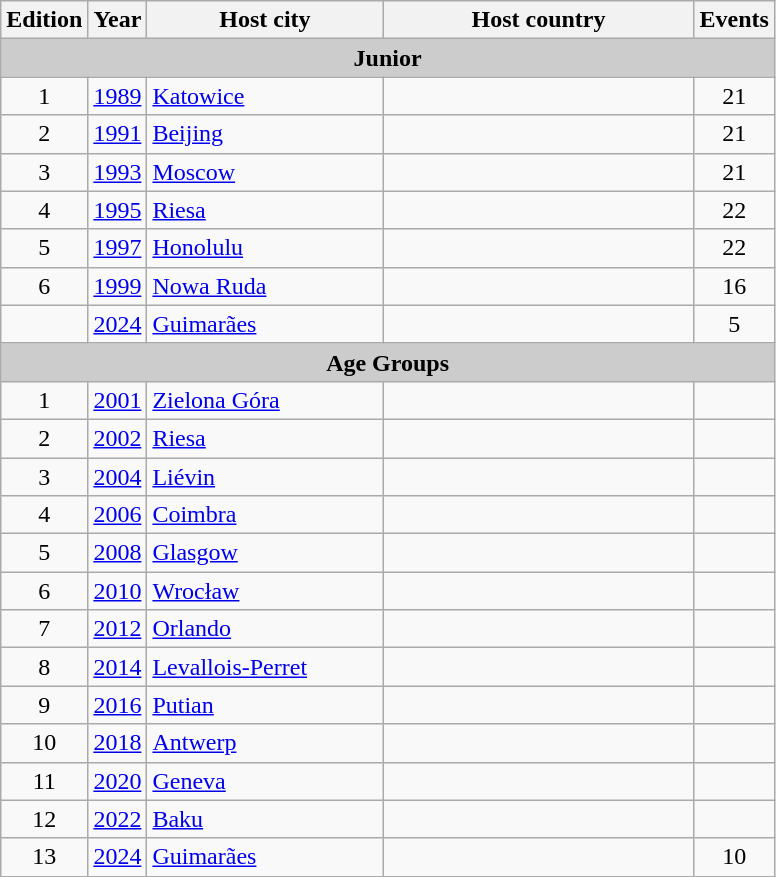<table class="wikitable" style="font-size:100%">
<tr>
<th width=30>Edition</th>
<th width=30>Year</th>
<th width=150>Host city</th>
<th width=200>Host country</th>
<th width=30>Events</th>
</tr>
<tr>
<td colspan="5" bgcolor="#cccccc"align=center><strong>Junior</strong></td>
</tr>
<tr>
<td align=center>1</td>
<td><a href='#'>1989</a></td>
<td><a href='#'>Katowice</a></td>
<td></td>
<td align=center>21</td>
</tr>
<tr>
<td align=center>2</td>
<td><a href='#'>1991</a></td>
<td><a href='#'>Beijing</a></td>
<td></td>
<td align=center>21</td>
</tr>
<tr>
<td align=center>3</td>
<td><a href='#'>1993</a></td>
<td><a href='#'>Moscow</a></td>
<td></td>
<td align=center>21</td>
</tr>
<tr>
<td align=center>4</td>
<td><a href='#'>1995</a></td>
<td><a href='#'>Riesa</a></td>
<td></td>
<td align=center>22</td>
</tr>
<tr>
<td align=center>5</td>
<td><a href='#'>1997</a></td>
<td><a href='#'>Honolulu</a></td>
<td></td>
<td align=center>22</td>
</tr>
<tr>
<td align=center>6</td>
<td><a href='#'>1999</a></td>
<td><a href='#'>Nowa Ruda</a></td>
<td></td>
<td align=center>16</td>
</tr>
<tr>
<td align=center></td>
<td><a href='#'>2024</a></td>
<td><a href='#'>Guimarães</a></td>
<td></td>
<td align=center>5</td>
</tr>
<tr>
<td colspan="5" bgcolor="#cccccc"align=center><strong>Age Groups</strong></td>
</tr>
<tr>
<td align=center>1</td>
<td><a href='#'>2001</a></td>
<td><a href='#'>Zielona Góra</a></td>
<td></td>
<td align=center></td>
</tr>
<tr>
<td align=center>2</td>
<td><a href='#'>2002</a></td>
<td><a href='#'>Riesa</a></td>
<td></td>
<td align=center></td>
</tr>
<tr>
<td align=center>3</td>
<td><a href='#'>2004</a></td>
<td><a href='#'>Liévin</a></td>
<td></td>
<td align=center></td>
</tr>
<tr>
<td align=center>4</td>
<td><a href='#'>2006</a></td>
<td><a href='#'>Coimbra</a></td>
<td></td>
<td align=center></td>
</tr>
<tr>
<td align=center>5</td>
<td><a href='#'>2008</a></td>
<td><a href='#'>Glasgow</a></td>
<td></td>
<td align=center></td>
</tr>
<tr>
<td align=center>6</td>
<td><a href='#'>2010</a></td>
<td><a href='#'>Wrocław</a></td>
<td></td>
<td align=center></td>
</tr>
<tr>
<td align=center>7</td>
<td><a href='#'>2012</a></td>
<td><a href='#'>Orlando</a></td>
<td></td>
<td align=center></td>
</tr>
<tr>
<td align=center>8</td>
<td><a href='#'>2014</a></td>
<td><a href='#'>Levallois-Perret</a></td>
<td></td>
<td align=center></td>
</tr>
<tr>
<td align=center>9</td>
<td><a href='#'>2016</a></td>
<td><a href='#'>Putian</a></td>
<td></td>
<td align=center></td>
</tr>
<tr>
<td align=center>10</td>
<td><a href='#'>2018</a></td>
<td><a href='#'>Antwerp</a></td>
<td></td>
<td align=center></td>
</tr>
<tr>
<td align=center>11</td>
<td><a href='#'>2020</a></td>
<td><a href='#'>Geneva</a></td>
<td></td>
<td align=center></td>
</tr>
<tr>
<td align=center>12</td>
<td><a href='#'>2022</a></td>
<td><a href='#'>Baku</a></td>
<td></td>
<td align=center></td>
</tr>
<tr>
<td align=center>13</td>
<td><a href='#'>2024</a></td>
<td><a href='#'>Guimarães</a></td>
<td></td>
<td align=center>10</td>
</tr>
</table>
